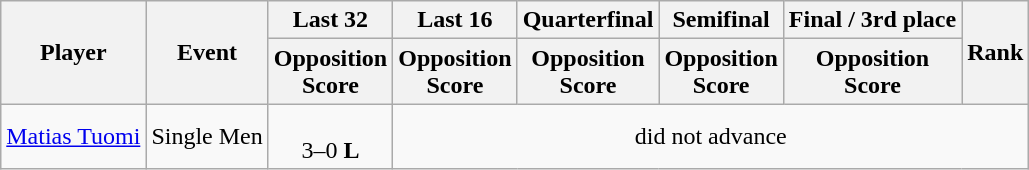<table class="wikitable">
<tr>
<th rowspan=2>Player</th>
<th rowspan=2>Event</th>
<th>Last 32</th>
<th>Last 16</th>
<th>Quarterfinal</th>
<th>Semifinal</th>
<th>Final / 3rd place</th>
<th rowspan=2>Rank</th>
</tr>
<tr>
<th>Opposition<br>Score</th>
<th>Opposition<br>Score</th>
<th>Opposition<br>Score</th>
<th>Opposition<br>Score</th>
<th>Opposition<br>Score</th>
</tr>
<tr align=center>
<td align=left><a href='#'>Matias Tuomi</a></td>
<td align=left>Single Men</td>
<td><br>3–0 <strong>L</strong></td>
<td colspan=5>did not advance</td>
</tr>
</table>
